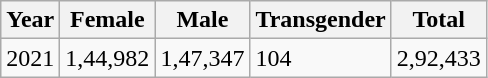<table class="wikitable">
<tr>
<th>Year</th>
<th>Female</th>
<th>Male</th>
<th>Transgender</th>
<th>Total</th>
</tr>
<tr>
<td>2021</td>
<td>1,44,982</td>
<td>1,47,347</td>
<td>104</td>
<td>2,92,433</td>
</tr>
</table>
